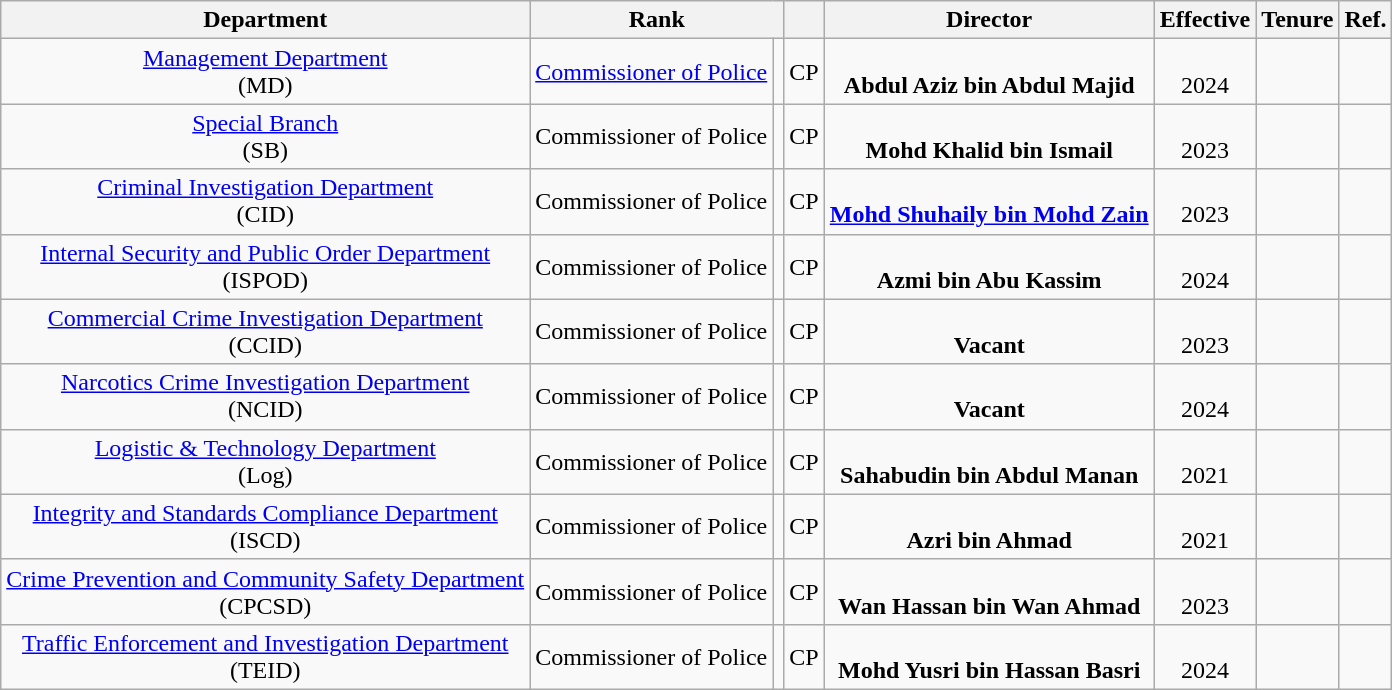<table class="wikitable">
<tr>
<th>Department</th>
<th colspan="2">Rank</th>
<th></th>
<th>Director</th>
<th>Effective</th>
<th>Tenure</th>
<th>Ref.</th>
</tr>
<tr>
<td align=center><a href='#'>Management Department</a> <br> (MD)</td>
<td align=center><a href='#'>Commissioner of Police</a></td>
<td></td>
<td>CP</td>
<td align=center> <br> <strong>Abdul Aziz bin Abdul Majid</strong> <br> </td>
<td align=center> <br> 2024</td>
<td align=center></td>
<td align=center></td>
</tr>
<tr>
<td align=center><a href='#'>Special Branch</a> <br> (SB)</td>
<td align=center>Commissioner of Police</td>
<td></td>
<td>CP</td>
<td align=center> <br> <strong>Mohd Khalid bin Ismail</strong> <br> </td>
<td align=center> <br> 2023</td>
<td align=center></td>
<td align=center></td>
</tr>
<tr>
<td align=center><a href='#'>Criminal Investigation Department</a> <br> (CID)</td>
<td align=center>Commissioner of Police</td>
<td></td>
<td>CP</td>
<td align=center><br><strong><a href='#'>Mohd Shuhaily bin Mohd Zain</a></strong><br></td>
<td align=center><br>2023</td>
<td align=center></td>
<td align=center></td>
</tr>
<tr>
<td align=center><a href='#'>Internal Security and Public Order Department</a><br>(ISPOD)</td>
<td align=center>Commissioner of Police</td>
<td></td>
<td>CP</td>
<td align=center><br><strong>Azmi bin Abu Kassim</strong><br></td>
<td align=center><br>2024</td>
<td align=center></td>
<td align=center></td>
</tr>
<tr>
<td align=center><a href='#'>Commercial Crime Investigation Department</a><br>(CCID)</td>
<td align=center>Commissioner of Police</td>
<td></td>
<td>CP</td>
<td align=center><br><strong>Vacant</strong><br></td>
<td align=center><br>2023</td>
<td align=center></td>
<td align=center></td>
</tr>
<tr>
<td align=center><a href='#'>Narcotics Crime Investigation Department</a><br>(NCID)</td>
<td align=center>Commissioner of Police</td>
<td></td>
<td>CP</td>
<td align=center><br><strong>Vacant</strong><br></td>
<td align=center><br>2024</td>
<td align=center></td>
<td align=center></td>
</tr>
<tr>
<td align=center><a href='#'>Logistic & Technology Department</a><br>(Log)</td>
<td align=center>Commissioner of Police</td>
<td></td>
<td>CP</td>
<td align=center><br><strong>Sahabudin bin Abdul Manan</strong><br></td>
<td align=center><br>2021</td>
<td align=center></td>
<td align=center></td>
</tr>
<tr>
<td align=center><a href='#'>Integrity and Standards Compliance Department</a><br>(ISCD)</td>
<td align=center>Commissioner of Police</td>
<td></td>
<td>CP</td>
<td align=center><br><strong>Azri bin Ahmad</strong><br></td>
<td align=center><br>2021</td>
<td align=center></td>
<td align=center></td>
</tr>
<tr>
<td align=center><a href='#'>Crime Prevention and Community Safety Department</a><br>(CPCSD)</td>
<td align=center>Commissioner of Police</td>
<td></td>
<td>CP</td>
<td align=center><br><strong>Wan Hassan bin Wan Ahmad</strong><br></td>
<td align=center><br>2023</td>
<td align=center></td>
<td align=center></td>
</tr>
<tr>
<td align=center><a href='#'>Traffic Enforcement and Investigation Department</a><br>(TEID)</td>
<td align=center>Commissioner of Police</td>
<td></td>
<td>CP</td>
<td align=center><br> <strong>Mohd Yusri bin Hassan Basri</strong><br></td>
<td align=center><br>2024</td>
<td align=center></td>
<td align=center></td>
</tr>
</table>
